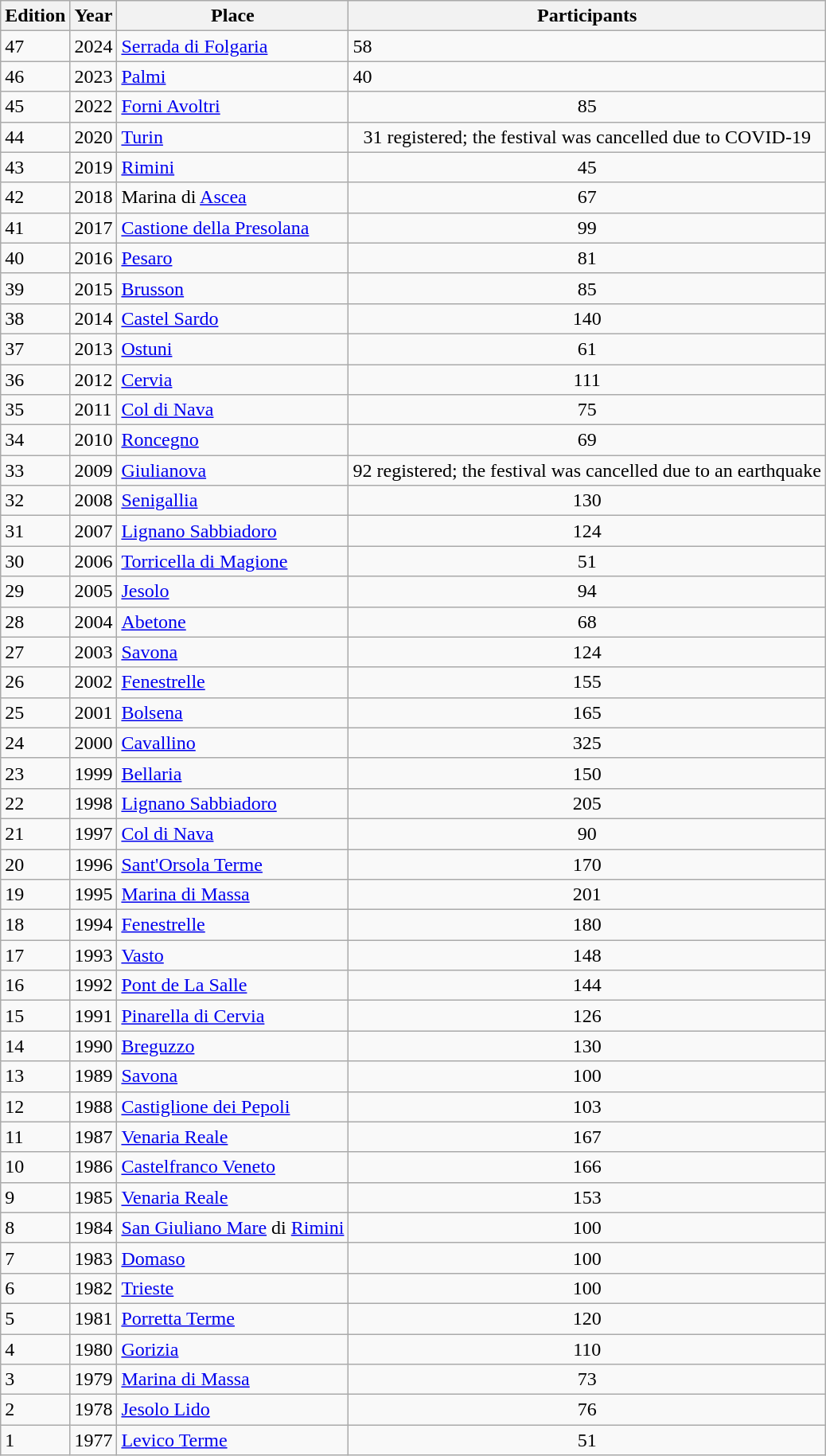<table class="wikitable">
<tr valign="top" align="left">
<th>Edition</th>
<th valign="top">Year</th>
<th>Place</th>
<th>Participants</th>
</tr>
<tr>
<td>47</td>
<td>2024</td>
<td><a href='#'>Serrada di Folgaria</a></td>
<td>58</td>
</tr>
<tr>
<td>46</td>
<td>2023</td>
<td><a href='#'>Palmi</a></td>
<td>40</td>
</tr>
<tr>
<td>45</td>
<td>2022</td>
<td><a href='#'>Forni Avoltri</a></td>
<td align="center">85</td>
</tr>
<tr>
<td>44</td>
<td>2020</td>
<td><a href='#'>Turin</a></td>
<td align="center">31 registered; the festival was cancelled due to COVID-19</td>
</tr>
<tr>
<td>43</td>
<td>2019</td>
<td><a href='#'>Rimini</a></td>
<td align="center">45</td>
</tr>
<tr>
<td>42</td>
<td>2018</td>
<td>Marina di <a href='#'>Ascea</a></td>
<td align="center">67</td>
</tr>
<tr>
<td>41</td>
<td>2017</td>
<td><a href='#'>Castione della Presolana</a></td>
<td align="center">99</td>
</tr>
<tr>
<td>40</td>
<td>2016</td>
<td><a href='#'>Pesaro</a></td>
<td align="center">81</td>
</tr>
<tr>
<td>39</td>
<td>2015</td>
<td><a href='#'>Brusson</a></td>
<td align="center">85</td>
</tr>
<tr>
<td>38</td>
<td>2014</td>
<td><a href='#'>Castel Sardo</a></td>
<td align="center">140</td>
</tr>
<tr>
<td>37</td>
<td>2013</td>
<td><a href='#'>Ostuni</a></td>
<td align="center">61</td>
</tr>
<tr>
<td>36</td>
<td>2012</td>
<td><a href='#'>Cervia</a></td>
<td align="center">111</td>
</tr>
<tr>
<td>35</td>
<td>2011</td>
<td><a href='#'>Col di Nava</a></td>
<td align="center">75</td>
</tr>
<tr>
<td>34</td>
<td>2010</td>
<td><a href='#'>Roncegno</a></td>
<td align="center">69</td>
</tr>
<tr>
<td>33</td>
<td>2009</td>
<td><a href='#'>Giulianova</a></td>
<td align="center">92 registered; the festival was cancelled due to an earthquake</td>
</tr>
<tr>
<td>32</td>
<td>2008</td>
<td><a href='#'>Senigallia</a></td>
<td align="center">130</td>
</tr>
<tr>
<td>31</td>
<td>2007</td>
<td><a href='#'>Lignano Sabbiadoro</a></td>
<td align="center">124</td>
</tr>
<tr>
<td>30</td>
<td>2006</td>
<td><a href='#'>Torricella di Magione</a></td>
<td align="center">51</td>
</tr>
<tr>
<td>29</td>
<td>2005</td>
<td><a href='#'>Jesolo</a></td>
<td align="center">94</td>
</tr>
<tr>
<td>28</td>
<td>2004</td>
<td><a href='#'>Abetone</a></td>
<td align="center">68</td>
</tr>
<tr>
<td>27</td>
<td>2003</td>
<td><a href='#'>Savona</a></td>
<td align="center">124</td>
</tr>
<tr>
<td>26</td>
<td>2002</td>
<td><a href='#'>Fenestrelle</a></td>
<td align="center">155</td>
</tr>
<tr>
<td>25</td>
<td>2001</td>
<td><a href='#'>Bolsena</a></td>
<td align="center">165</td>
</tr>
<tr>
<td>24</td>
<td>2000</td>
<td><a href='#'>Cavallino</a></td>
<td align="center">325</td>
</tr>
<tr>
<td>23</td>
<td>1999</td>
<td><a href='#'>Bellaria</a></td>
<td align="center">150</td>
</tr>
<tr>
<td>22</td>
<td>1998</td>
<td><a href='#'>Lignano Sabbiadoro</a></td>
<td align="center">205</td>
</tr>
<tr>
<td>21</td>
<td>1997</td>
<td><a href='#'>Col di Nava</a></td>
<td align="center">90</td>
</tr>
<tr>
<td>20</td>
<td>1996</td>
<td><a href='#'>Sant'Orsola Terme</a></td>
<td align="center">170</td>
</tr>
<tr>
<td>19</td>
<td>1995</td>
<td><a href='#'>Marina di Massa</a></td>
<td align="center">201</td>
</tr>
<tr>
<td>18</td>
<td>1994</td>
<td><a href='#'>Fenestrelle</a></td>
<td align="center">180</td>
</tr>
<tr>
<td>17</td>
<td>1993</td>
<td><a href='#'>Vasto</a></td>
<td align="center">148</td>
</tr>
<tr>
<td>16</td>
<td>1992</td>
<td><a href='#'>Pont de La Salle</a></td>
<td align="center">144</td>
</tr>
<tr>
<td>15</td>
<td>1991</td>
<td><a href='#'>Pinarella di Cervia</a></td>
<td align="center">126</td>
</tr>
<tr>
<td>14</td>
<td>1990</td>
<td><a href='#'>Breguzzo</a></td>
<td align="center">130</td>
</tr>
<tr>
<td>13</td>
<td>1989</td>
<td><a href='#'>Savona</a></td>
<td align="center">100</td>
</tr>
<tr>
<td>12</td>
<td>1988</td>
<td><a href='#'>Castiglione dei Pepoli</a></td>
<td align="center">103</td>
</tr>
<tr>
<td>11</td>
<td>1987</td>
<td><a href='#'>Venaria Reale</a></td>
<td align="center">167</td>
</tr>
<tr>
<td>10</td>
<td>1986</td>
<td><a href='#'>Castelfranco Veneto</a></td>
<td align="center">166</td>
</tr>
<tr>
<td>9</td>
<td>1985</td>
<td><a href='#'>Venaria Reale</a></td>
<td align="center">153</td>
</tr>
<tr>
<td>8</td>
<td>1984</td>
<td><a href='#'>San Giuliano Mare</a> di <a href='#'>Rimini</a></td>
<td align="center">100</td>
</tr>
<tr>
<td>7</td>
<td>1983</td>
<td><a href='#'>Domaso</a></td>
<td align="center">100</td>
</tr>
<tr>
<td>6</td>
<td>1982</td>
<td><a href='#'>Trieste</a></td>
<td align="center">100</td>
</tr>
<tr>
<td>5</td>
<td>1981</td>
<td><a href='#'>Porretta Terme</a></td>
<td align="center">120</td>
</tr>
<tr>
<td>4</td>
<td>1980</td>
<td><a href='#'>Gorizia</a></td>
<td align="center">110</td>
</tr>
<tr>
<td>3</td>
<td>1979</td>
<td><a href='#'>Marina di Massa</a></td>
<td align="center">73</td>
</tr>
<tr>
<td>2</td>
<td>1978</td>
<td><a href='#'>Jesolo Lido</a></td>
<td align="center">76</td>
</tr>
<tr>
<td>1</td>
<td>1977</td>
<td><a href='#'>Levico Terme</a></td>
<td align="center">51</td>
</tr>
</table>
